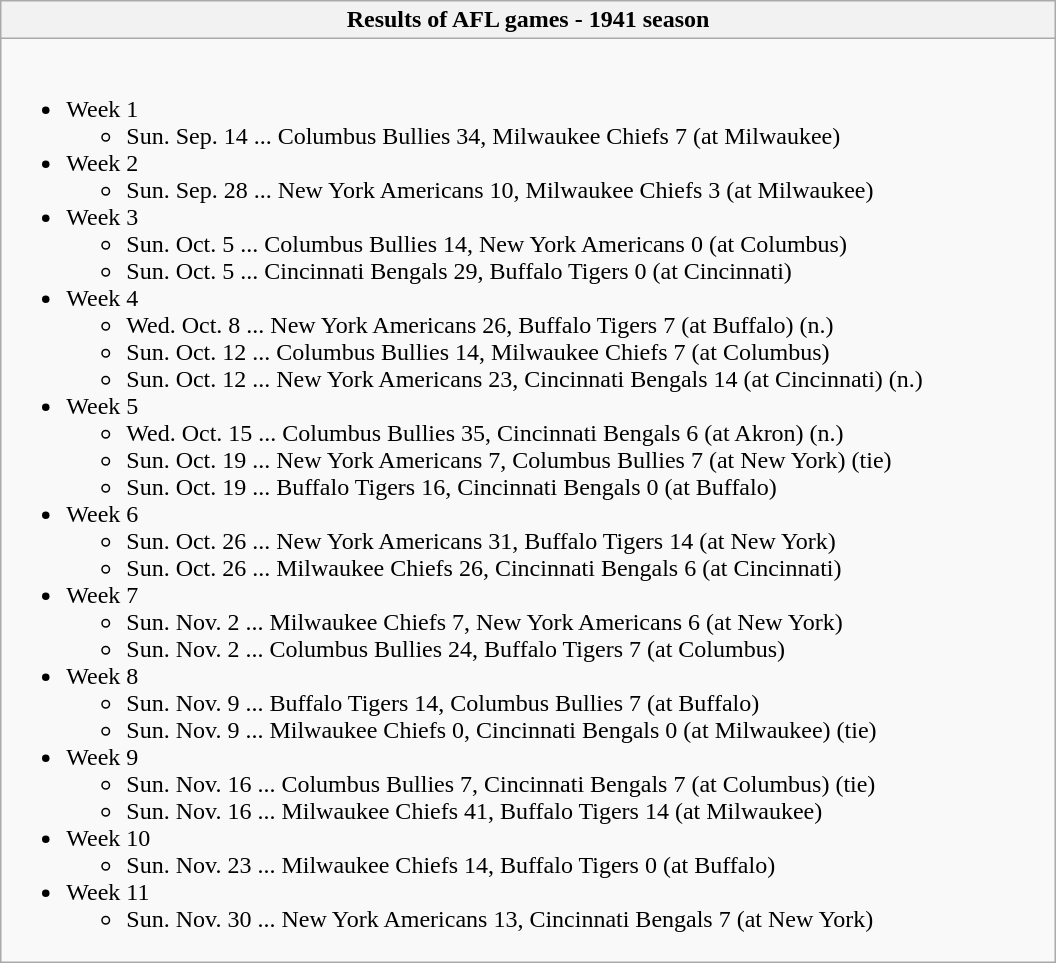<table class="wikitable collapsible collapsed" style="min-width:44em">
<tr>
<th>Results of AFL games - 1941 season</th>
</tr>
<tr>
<td><br><ul><li>Week 1<ul><li>Sun. Sep. 14 ... Columbus Bullies 34, Milwaukee Chiefs 7 (at Milwaukee)</li></ul></li><li>Week 2<ul><li>Sun. Sep. 28 ... New York Americans 10, Milwaukee Chiefs 3 (at Milwaukee)</li></ul></li><li>Week 3<ul><li>Sun. Oct.  5 ... Columbus Bullies 14, New York Americans 0 (at Columbus)</li><li>Sun. Oct.  5 ... Cincinnati Bengals 29, Buffalo Tigers 0 (at Cincinnati)</li></ul></li><li>Week 4<ul><li>Wed. Oct.  8 ... New York Americans 26, Buffalo Tigers 7 (at Buffalo) (n.)</li><li>Sun. Oct. 12 ... Columbus Bullies 14, Milwaukee Chiefs 7 (at Columbus)</li><li>Sun. Oct. 12 ... New York Americans 23, Cincinnati Bengals 14 (at Cincinnati) (n.)</li></ul></li><li>Week 5<ul><li>Wed. Oct. 15 ... Columbus Bullies 35, Cincinnati Bengals 6 (at Akron) (n.)</li><li>Sun. Oct. 19 ... New York Americans 7, Columbus Bullies 7 (at New York) (tie)</li><li>Sun. Oct. 19 ... Buffalo Tigers 16, Cincinnati Bengals 0 (at Buffalo)</li></ul></li><li>Week 6<ul><li>Sun. Oct. 26 ... New York Americans 31, Buffalo Tigers 14 (at New York)</li><li>Sun. Oct. 26 ... Milwaukee Chiefs 26, Cincinnati Bengals 6 (at Cincinnati)</li></ul></li><li>Week 7<ul><li>Sun. Nov.  2 ... Milwaukee Chiefs 7, New York Americans 6 (at New York)</li><li>Sun. Nov.  2 ... Columbus Bullies 24, Buffalo Tigers 7 (at Columbus)</li></ul></li><li>Week 8<ul><li>Sun. Nov.  9 ... Buffalo Tigers 14, Columbus Bullies 7 (at Buffalo)</li><li>Sun. Nov.  9 ... Milwaukee Chiefs 0, Cincinnati Bengals 0 (at Milwaukee) (tie)</li></ul></li><li>Week 9<ul><li>Sun. Nov. 16 ... Columbus Bullies 7, Cincinnati Bengals 7 (at Columbus) (tie)</li><li>Sun. Nov. 16 ... Milwaukee Chiefs 41, Buffalo Tigers 14 (at Milwaukee)</li></ul></li><li>Week 10<ul><li>Sun. Nov. 23 ... Milwaukee Chiefs 14, Buffalo Tigers 0 (at Buffalo)</li></ul></li><li>Week 11<ul><li>Sun. Nov. 30 ... New York Americans 13, Cincinnati Bengals 7 (at New York)</li></ul></li></ul></td>
</tr>
</table>
